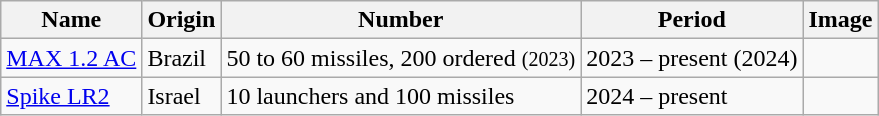<table class="wikitable mw-collapsible mw-collapsed">
<tr>
<th>Name</th>
<th>Origin</th>
<th>Number</th>
<th>Period</th>
<th>Image</th>
</tr>
<tr>
<td><a href='#'>MAX 1.2 AC</a></td>
<td>Brazil</td>
<td>50 to 60 missiles, 200 ordered <small>(2023)</small></td>
<td>2023 – present (2024)</td>
<td></td>
</tr>
<tr>
<td><a href='#'>Spike LR2</a></td>
<td>Israel</td>
<td>10 launchers and 100 missiles</td>
<td>2024 – present</td>
<td></td>
</tr>
</table>
